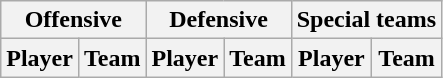<table class="wikitable">
<tr>
<th colspan="2">Offensive</th>
<th colspan="2">Defensive</th>
<th colspan="2">Special teams</th>
</tr>
<tr>
<th>Player</th>
<th>Team</th>
<th>Player</th>
<th>Team</th>
<th>Player</th>
<th>Team</th>
</tr>
</table>
